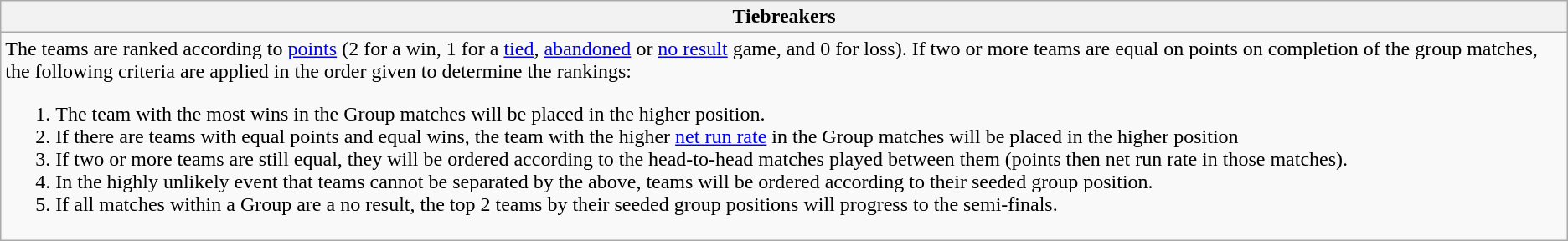<table class="wikitable collapsible collapsed">
<tr>
<th>Tiebreakers</th>
</tr>
<tr>
<td>The teams are ranked according to <a href='#'>points</a> (2 for a win, 1 for a <a href='#'>tied</a>, <a href='#'>abandoned</a> or <a href='#'>no result</a> game, and 0 for loss). If two or more teams are equal on points on completion of the group matches, the following criteria are applied in the order given to determine the rankings:<br><ol><li>The team with the most wins in the Group matches will be placed in the higher position.</li><li>If there are teams with equal points and equal wins, the team with the higher <a href='#'>net run rate</a> in the Group matches will be placed in the higher position</li><li>If two or more teams are still equal, they will be ordered according to the head-to-head matches played between them (points then net run rate in those matches).</li><li>In the highly unlikely event that teams cannot be separated by the above, teams will be ordered according to their seeded group position.</li><li>If all matches within a Group are a no result, the top 2 teams by their seeded group positions will progress to the semi-finals.</li></ol></td>
</tr>
</table>
